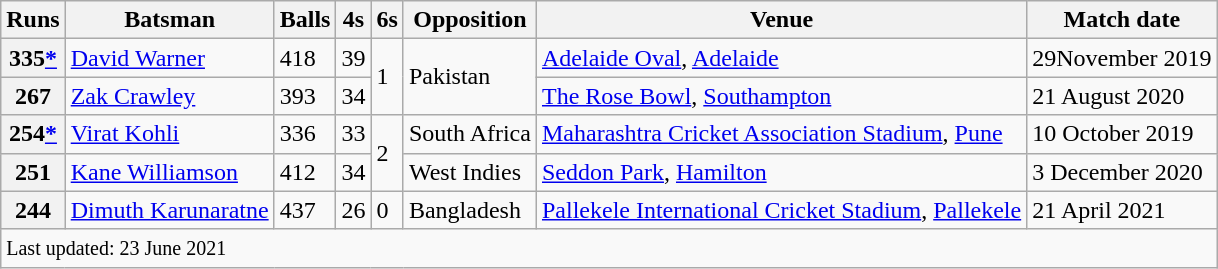<table class="wikitable sortable">
<tr>
<th>Runs</th>
<th>Batsman</th>
<th>Balls</th>
<th>4s</th>
<th>6s</th>
<th>Opposition</th>
<th>Venue</th>
<th>Match date</th>
</tr>
<tr>
<th>335<a href='#'>*</a></th>
<td> <a href='#'>David Warner</a></td>
<td>418</td>
<td>39</td>
<td rowspan=2>1</td>
<td rowspan=2> Pakistan</td>
<td><a href='#'>Adelaide Oval</a>, <a href='#'>Adelaide</a></td>
<td>29November 2019</td>
</tr>
<tr>
<th>267</th>
<td> <a href='#'>Zak Crawley</a></td>
<td>393</td>
<td>34</td>
<td><a href='#'>The Rose Bowl</a>, <a href='#'>Southampton</a></td>
<td>21 August 2020</td>
</tr>
<tr>
<th>254<a href='#'>*</a></th>
<td> <a href='#'>Virat Kohli</a></td>
<td>336</td>
<td>33</td>
<td rowspan=2>2</td>
<td> South Africa</td>
<td><a href='#'>Maharashtra Cricket Association Stadium</a>, <a href='#'>Pune</a></td>
<td>10 October 2019</td>
</tr>
<tr>
<th>251</th>
<td> <a href='#'>Kane Williamson</a></td>
<td>412</td>
<td>34</td>
<td> West Indies</td>
<td><a href='#'>Seddon Park</a>, <a href='#'>Hamilton</a></td>
<td>3 December 2020</td>
</tr>
<tr>
<th>244</th>
<td> <a href='#'>Dimuth Karunaratne</a></td>
<td>437</td>
<td>26</td>
<td>0</td>
<td> Bangladesh</td>
<td><a href='#'>Pallekele International Cricket Stadium</a>, <a href='#'>Pallekele</a></td>
<td>21 April 2021</td>
</tr>
<tr class="sortbottom">
<td colspan=9><small> Last updated: 23 June 2021</small></td>
</tr>
</table>
